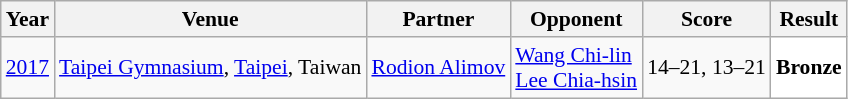<table class="sortable wikitable" style="font-size: 90%;">
<tr>
<th>Year</th>
<th>Venue</th>
<th>Partner</th>
<th>Opponent</th>
<th>Score</th>
<th>Result</th>
</tr>
<tr>
<td align="center"><a href='#'>2017</a></td>
<td align="left"><a href='#'>Taipei Gymnasium</a>, <a href='#'>Taipei</a>, Taiwan</td>
<td align="left"> <a href='#'>Rodion Alimov</a></td>
<td align="left"> <a href='#'>Wang Chi-lin</a><br> <a href='#'>Lee Chia-hsin</a></td>
<td align="left">14–21, 13–21</td>
<td style="text-align:left; background:white"> <strong>Bronze</strong></td>
</tr>
</table>
